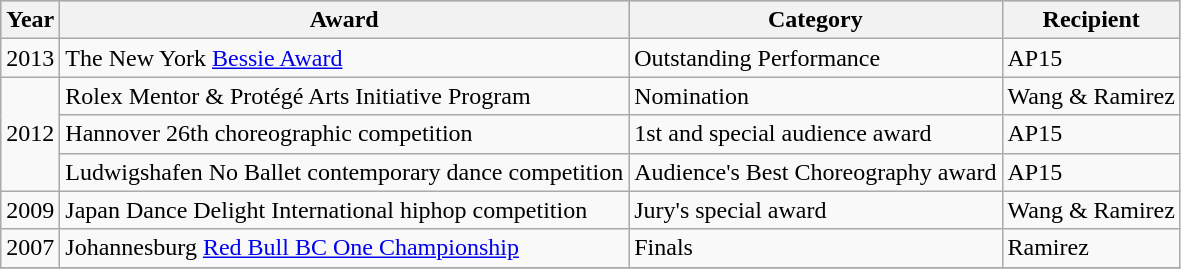<table class="wikitable sortable">
<tr style="background:#b0c4de; text-align:center;">
<th>Year</th>
<th>Award</th>
<th>Category</th>
<th>Recipient</th>
</tr>
<tr>
<td rowspan="1">2013</td>
<td>The New York <a href='#'>Bessie Award</a></td>
<td>Outstanding Performance</td>
<td>AP15</td>
</tr>
<tr>
<td rowspan="3">2012</td>
<td>Rolex Mentor & Protégé Arts Initiative Program</td>
<td>Nomination</td>
<td>Wang & Ramirez</td>
</tr>
<tr>
<td>Hannover 26th choreographic competition</td>
<td>1st and special audience award</td>
<td>AP15</td>
</tr>
<tr>
<td>Ludwigshafen No Ballet contemporary dance competition</td>
<td>Audience's Best Choreography award</td>
<td>AP15</td>
</tr>
<tr>
<td rowspan="1">2009</td>
<td>Japan Dance Delight International hiphop competition</td>
<td>Jury's special award</td>
<td>Wang & Ramirez</td>
</tr>
<tr>
<td rowspan="1">2007</td>
<td>Johannesburg <a href='#'>Red Bull BC One Championship</a></td>
<td>Finals</td>
<td>Ramirez</td>
</tr>
<tr>
</tr>
</table>
